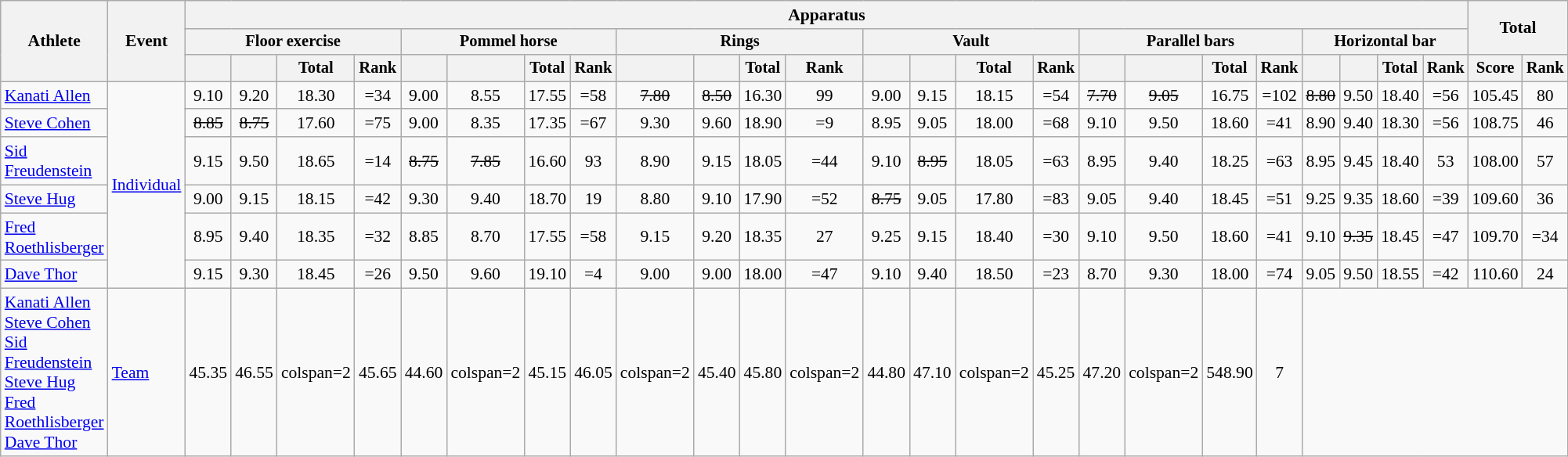<table class=wikitable style=font-size:90%;text-align:center>
<tr>
<th rowspan=3>Athlete</th>
<th rowspan=3>Event</th>
<th colspan=24>Apparatus</th>
<th colspan=2 rowspan=2>Total</th>
</tr>
<tr style=font-size:95%>
<th colspan=4>Floor exercise</th>
<th colspan=4>Pommel horse</th>
<th colspan=4>Rings</th>
<th colspan=4>Vault</th>
<th colspan=4>Parallel bars</th>
<th colspan=4>Horizontal bar</th>
</tr>
<tr style=font-size:95%>
<th></th>
<th></th>
<th>Total</th>
<th>Rank</th>
<th></th>
<th></th>
<th>Total</th>
<th>Rank</th>
<th></th>
<th></th>
<th>Total</th>
<th>Rank</th>
<th></th>
<th></th>
<th>Total</th>
<th>Rank</th>
<th></th>
<th></th>
<th>Total</th>
<th>Rank</th>
<th></th>
<th></th>
<th>Total</th>
<th>Rank</th>
<th>Score</th>
<th>Rank</th>
</tr>
<tr>
<td align=left><a href='#'>Kanati Allen</a></td>
<td align=left rowspan=6><a href='#'>Individual</a></td>
<td>9.10</td>
<td>9.20</td>
<td>18.30</td>
<td>=34</td>
<td>9.00</td>
<td>8.55</td>
<td>17.55</td>
<td>=58</td>
<td><s>7.80</s></td>
<td><s>8.50</s></td>
<td>16.30</td>
<td>99</td>
<td>9.00</td>
<td>9.15</td>
<td>18.15</td>
<td>=54</td>
<td><s>7.70</s></td>
<td><s>9.05</s></td>
<td>16.75</td>
<td>=102</td>
<td><s>8.80</s></td>
<td>9.50</td>
<td>18.40</td>
<td>=56</td>
<td>105.45</td>
<td>80</td>
</tr>
<tr>
<td align=left><a href='#'>Steve Cohen</a></td>
<td><s>8.85</s></td>
<td><s>8.75</s></td>
<td>17.60</td>
<td>=75</td>
<td>9.00</td>
<td>8.35</td>
<td>17.35</td>
<td>=67</td>
<td>9.30</td>
<td>9.60</td>
<td>18.90</td>
<td>=9</td>
<td>8.95</td>
<td>9.05</td>
<td>18.00</td>
<td>=68</td>
<td>9.10</td>
<td>9.50</td>
<td>18.60</td>
<td>=41</td>
<td>8.90</td>
<td>9.40</td>
<td>18.30</td>
<td>=56</td>
<td>108.75</td>
<td>46</td>
</tr>
<tr>
<td align=left><a href='#'>Sid Freudenstein</a></td>
<td>9.15</td>
<td>9.50</td>
<td>18.65</td>
<td>=14</td>
<td><s>8.75</s></td>
<td><s>7.85</s></td>
<td>16.60</td>
<td>93</td>
<td>8.90</td>
<td>9.15</td>
<td>18.05</td>
<td>=44</td>
<td>9.10</td>
<td><s>8.95</s></td>
<td>18.05</td>
<td>=63</td>
<td>8.95</td>
<td>9.40</td>
<td>18.25</td>
<td>=63</td>
<td>8.95</td>
<td>9.45</td>
<td>18.40</td>
<td>53</td>
<td>108.00</td>
<td>57</td>
</tr>
<tr>
<td align=left><a href='#'>Steve Hug</a></td>
<td>9.00</td>
<td>9.15</td>
<td>18.15</td>
<td>=42</td>
<td>9.30</td>
<td>9.40</td>
<td>18.70</td>
<td>19</td>
<td>8.80</td>
<td>9.10</td>
<td>17.90</td>
<td>=52</td>
<td><s>8.75</s></td>
<td>9.05</td>
<td>17.80</td>
<td>=83</td>
<td>9.05</td>
<td>9.40</td>
<td>18.45</td>
<td>=51</td>
<td>9.25</td>
<td>9.35</td>
<td>18.60</td>
<td>=39</td>
<td>109.60</td>
<td>36</td>
</tr>
<tr>
<td align=left><a href='#'>Fred Roethlisberger</a></td>
<td>8.95</td>
<td>9.40</td>
<td>18.35</td>
<td>=32</td>
<td>8.85</td>
<td>8.70</td>
<td>17.55</td>
<td>=58</td>
<td>9.15</td>
<td>9.20</td>
<td>18.35</td>
<td>27</td>
<td>9.25</td>
<td>9.15</td>
<td>18.40</td>
<td>=30</td>
<td>9.10</td>
<td>9.50</td>
<td>18.60</td>
<td>=41</td>
<td>9.10</td>
<td><s>9.35</s></td>
<td>18.45</td>
<td>=47</td>
<td>109.70</td>
<td>=34</td>
</tr>
<tr>
<td align=left><a href='#'>Dave Thor</a></td>
<td>9.15</td>
<td>9.30</td>
<td>18.45</td>
<td>=26</td>
<td>9.50</td>
<td>9.60</td>
<td>19.10</td>
<td>=4</td>
<td>9.00</td>
<td>9.00</td>
<td>18.00</td>
<td>=47</td>
<td>9.10</td>
<td>9.40</td>
<td>18.50</td>
<td>=23</td>
<td>8.70</td>
<td>9.30</td>
<td>18.00</td>
<td>=74</td>
<td>9.05</td>
<td>9.50</td>
<td>18.55</td>
<td>=42</td>
<td>110.60</td>
<td>24</td>
</tr>
<tr>
<td align=left><a href='#'>Kanati Allen</a><br><a href='#'>Steve Cohen</a><br><a href='#'>Sid Freudenstein</a><br><a href='#'>Steve Hug</a><br><a href='#'>Fred Roethlisberger</a><br><a href='#'>Dave Thor</a></td>
<td align=left><a href='#'>Team</a></td>
<td>45.35</td>
<td>46.55</td>
<td>colspan=2 </td>
<td>45.65</td>
<td>44.60</td>
<td>colspan=2 </td>
<td>45.15</td>
<td>46.05</td>
<td>colspan=2 </td>
<td>45.40</td>
<td>45.80</td>
<td>colspan=2 </td>
<td>44.80</td>
<td>47.10</td>
<td>colspan=2 </td>
<td>45.25</td>
<td>47.20</td>
<td>colspan=2 </td>
<td>548.90</td>
<td>7</td>
</tr>
</table>
